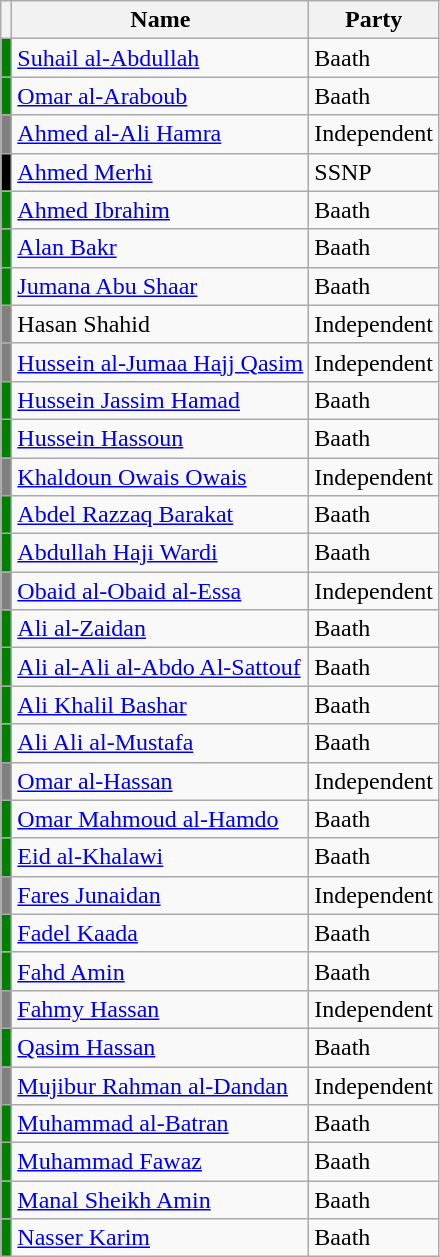<table class="wikitable sortable">
<tr>
<th></th>
<th>Name</th>
<th>Party</th>
</tr>
<tr>
<td bgcolor="green"></td>
<td><a href='#'>Suhail al-Abdullah</a></td>
<td>Baath</td>
</tr>
<tr>
<td bgcolor="green"></td>
<td><a href='#'>Omar al-Araboub</a></td>
<td>Baath</td>
</tr>
<tr>
<td bgcolor="grey"></td>
<td><a href='#'>Ahmed al-Ali Hamra</a></td>
<td>Independent</td>
</tr>
<tr>
<td bgcolor="black"></td>
<td><a href='#'>Ahmed Merhi</a></td>
<td>SSNP</td>
</tr>
<tr>
<td bgcolor="green"></td>
<td><a href='#'>Ahmed Ibrahim</a></td>
<td>Baath</td>
</tr>
<tr>
<td bgcolor="green"></td>
<td><a href='#'>Alan Bakr</a></td>
<td>Baath</td>
</tr>
<tr>
<td bgcolor="green"></td>
<td><a href='#'>Jumana Abu Shaar</a></td>
<td>Baath</td>
</tr>
<tr>
<td bgcolor="grey"></td>
<td>Hasan Shahid</td>
<td>Independent</td>
</tr>
<tr>
<td bgcolor="grey"></td>
<td><a href='#'>Hussein al-Jumaa Hajj Qasim</a></td>
<td>Independent</td>
</tr>
<tr>
<td bgcolor="green"></td>
<td><a href='#'>Hussein Jassim Hamad</a></td>
<td>Baath</td>
</tr>
<tr>
<td bgcolor="green"></td>
<td><a href='#'>Hussein Hassoun</a></td>
<td>Baath</td>
</tr>
<tr>
<td bgcolor="grey"></td>
<td><a href='#'>Khaldoun Owais Owais</a></td>
<td>Independent</td>
</tr>
<tr>
<td bgcolor="green"></td>
<td><a href='#'>Abdel Razzaq Barakat</a></td>
<td>Baath</td>
</tr>
<tr>
<td bgcolor="green"></td>
<td><a href='#'>Abdullah Haji Wardi</a></td>
<td>Baath</td>
</tr>
<tr>
<td bgcolor="grey"></td>
<td><a href='#'>Obaid al-Obaid al-Essa</a></td>
<td>Independent</td>
</tr>
<tr>
<td bgcolor="green"></td>
<td><a href='#'>Ali al-Zaidan</a></td>
<td>Baath</td>
</tr>
<tr>
<td bgcolor="green"></td>
<td><a href='#'>Ali al-Ali al-Abdo Al-Sattouf</a></td>
<td>Baath</td>
</tr>
<tr>
<td bgcolor="green"></td>
<td><a href='#'>Ali Khalil Bashar</a></td>
<td>Baath</td>
</tr>
<tr>
<td bgcolor="green"></td>
<td><a href='#'>Ali Ali al-Mustafa</a></td>
<td>Baath</td>
</tr>
<tr>
<td bgcolor="grey"></td>
<td><a href='#'>Omar al-Hassan</a></td>
<td>Independent</td>
</tr>
<tr>
<td bgcolor="green"></td>
<td><a href='#'>Omar Mahmoud al-Hamdo</a></td>
<td>Baath</td>
</tr>
<tr>
<td bgcolor="green"></td>
<td><a href='#'>Eid al-Khalawi</a></td>
<td>Baath</td>
</tr>
<tr>
<td bgcolor="grey"></td>
<td><a href='#'>Fares Junaidan</a></td>
<td>Independent</td>
</tr>
<tr>
<td bgcolor="green"></td>
<td><a href='#'>Fadel Kaada</a></td>
<td>Baath</td>
</tr>
<tr>
<td bgcolor="green"></td>
<td><a href='#'>Fahd Amin</a></td>
<td>Baath</td>
</tr>
<tr>
<td bgcolor="grey"></td>
<td><a href='#'>Fahmy Hassan</a></td>
<td>Independent</td>
</tr>
<tr>
<td bgcolor="green"></td>
<td><a href='#'>Qasim Hassan</a></td>
<td>Baath</td>
</tr>
<tr>
<td bgcolor="grey"></td>
<td><a href='#'>Mujibur Rahman al-Dandan</a></td>
<td>Independent</td>
</tr>
<tr>
<td bgcolor="green"></td>
<td><a href='#'>Muhammad al-Batran</a></td>
<td>Baath</td>
</tr>
<tr>
<td bgcolor="green"></td>
<td><a href='#'>Muhammad Fawaz</a></td>
<td>Baath</td>
</tr>
<tr>
<td bgcolor="green"></td>
<td><a href='#'>Manal Sheikh Amin</a></td>
<td>Baath</td>
</tr>
<tr>
<td bgcolor="green"></td>
<td><a href='#'>Nasser Karim</a></td>
<td>Baath</td>
</tr>
</table>
